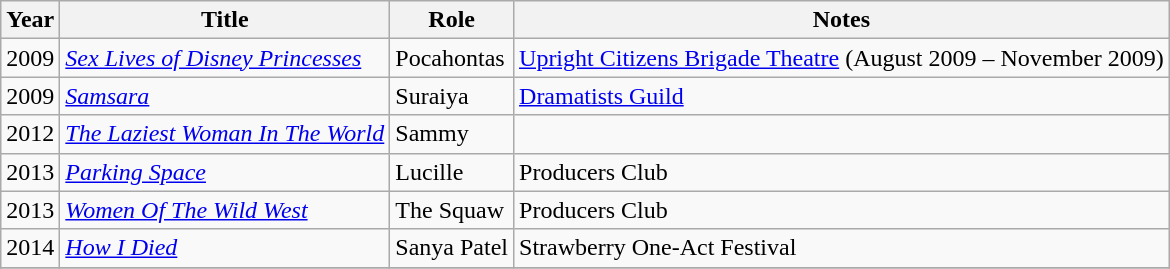<table class="wikitable sortable">
<tr>
<th>Year</th>
<th>Title</th>
<th>Role</th>
<th class="unsortable">Notes</th>
</tr>
<tr>
<td>2009</td>
<td><em><a href='#'>Sex Lives of Disney Princesses</a></em></td>
<td>Pocahontas</td>
<td><a href='#'>Upright Citizens Brigade Theatre</a> (August 2009 – November 2009)</td>
</tr>
<tr>
<td>2009</td>
<td><em><a href='#'>Samsara</a></em></td>
<td>Suraiya</td>
<td><a href='#'>Dramatists Guild</a></td>
</tr>
<tr>
<td>2012</td>
<td><em><a href='#'>The Laziest Woman In The World</a></em></td>
<td>Sammy</td>
<td></td>
</tr>
<tr>
<td>2013</td>
<td><em><a href='#'>Parking Space</a></em></td>
<td>Lucille</td>
<td>Producers Club</td>
</tr>
<tr>
<td>2013</td>
<td><em><a href='#'>Women Of The Wild West</a></em></td>
<td>The Squaw</td>
<td>Producers Club</td>
</tr>
<tr>
<td>2014</td>
<td><em><a href='#'>How I Died</a></em></td>
<td>Sanya Patel</td>
<td>Strawberry One-Act Festival</td>
</tr>
<tr>
</tr>
</table>
